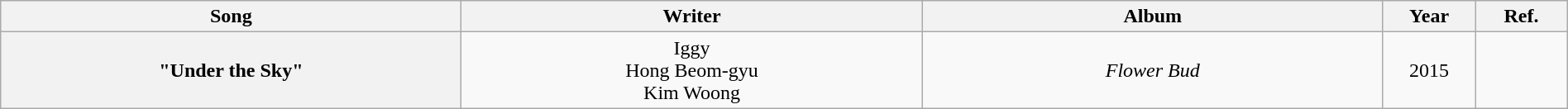<table class="wikitable plainrowheaders" style="text-align:center; width:100%">
<tr>
<th style="width:25%">Song</th>
<th style="width:25%">Writer</th>
<th style="width:25%">Album</th>
<th style="width:5%">Year</th>
<th style="width:5%">Ref.</th>
</tr>
<tr>
<th scope="row">"Under the Sky" </th>
<td>Iggy<br>Hong Beom-gyu<br>Kim Woong</td>
<td><em>Flower Bud</em></td>
<td>2015</td>
<td></td>
</tr>
</table>
